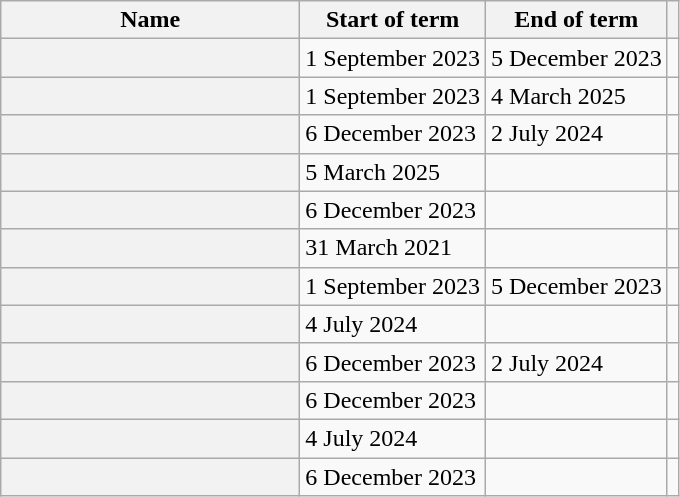<table class="wikitable sortable">
<tr>
<th scope="col" style=width:12em>Name</th>
<th scope="col">Start of term</th>
<th scope="col">End of term</th>
<th scope="col" class="unsortable"></th>
</tr>
<tr>
<th scope="row"></th>
<td>1 September 2023</td>
<td>5 December 2023</td>
<td></td>
</tr>
<tr>
<th scope="row"></th>
<td>1 September 2023</td>
<td>4 March 2025</td>
<td></td>
</tr>
<tr>
<th scope="row"></th>
<td>6 December 2023</td>
<td>2 July 2024</td>
<td></td>
</tr>
<tr>
<th scope="row"></th>
<td>5 March 2025</td>
<td></td>
<td></td>
</tr>
<tr>
<th scope="row"></th>
<td>6 December 2023</td>
<td></td>
<td></td>
</tr>
<tr>
<th scope="row"></th>
<td>31 March 2021</td>
<td></td>
<td></td>
</tr>
<tr>
<th scope="row"></th>
<td>1 September 2023</td>
<td>5 December 2023</td>
<td></td>
</tr>
<tr>
<th scope="row"></th>
<td>4 July 2024</td>
<td></td>
<td></td>
</tr>
<tr>
<th scope="row"></th>
<td>6 December 2023</td>
<td>2 July 2024</td>
<td></td>
</tr>
<tr>
<th scope="row"></th>
<td>6 December 2023</td>
<td></td>
<td></td>
</tr>
<tr>
<th scope="row"></th>
<td>4 July 2024</td>
<td></td>
<td></td>
</tr>
<tr>
<th scope="row"></th>
<td>6 December 2023</td>
<td></td>
<td></td>
</tr>
</table>
